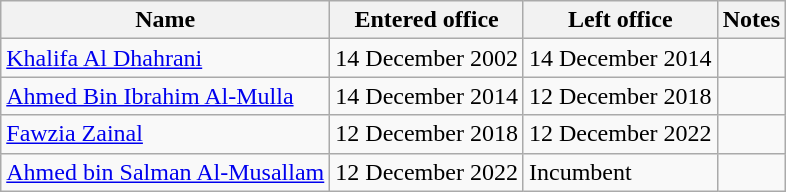<table class="wikitable">
<tr>
<th>Name</th>
<th>Entered office</th>
<th>Left office</th>
<th>Notes</th>
</tr>
<tr>
<td><a href='#'>Khalifa Al Dhahrani</a></td>
<td>14 December 2002</td>
<td>14 December 2014</td>
<td></td>
</tr>
<tr>
<td><a href='#'>Ahmed Bin Ibrahim Al-Mulla</a></td>
<td>14 December 2014</td>
<td>12 December 2018</td>
<td></td>
</tr>
<tr>
<td><a href='#'>Fawzia Zainal</a></td>
<td>12 December 2018</td>
<td>12 December 2022</td>
<td></td>
</tr>
<tr>
<td><a href='#'>Ahmed bin Salman Al-Musallam</a></td>
<td>12 December 2022</td>
<td>Incumbent</td>
<td></td>
</tr>
</table>
